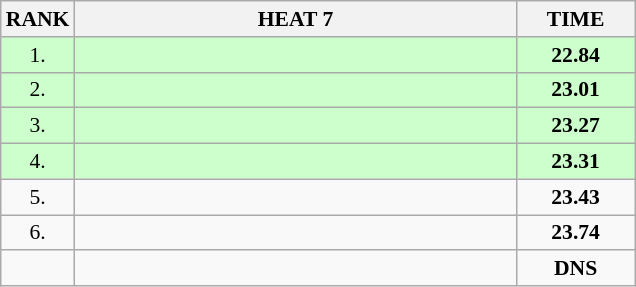<table class="wikitable" style="border-collapse: collapse; font-size: 90%;">
<tr>
<th>RANK</th>
<th style="width: 20em">HEAT 7</th>
<th style="width: 5em">TIME</th>
</tr>
<tr style="background:#ccffcc;">
<td align="center">1.</td>
<td></td>
<td align="center"><strong>22.84</strong></td>
</tr>
<tr style="background:#ccffcc;">
<td align="center">2.</td>
<td></td>
<td align="center"><strong>23.01</strong></td>
</tr>
<tr style="background:#ccffcc;">
<td align="center">3.</td>
<td></td>
<td align="center"><strong>23.27</strong></td>
</tr>
<tr style="background:#ccffcc;">
<td align="center">4.</td>
<td></td>
<td align="center"><strong>23.31</strong></td>
</tr>
<tr>
<td align="center">5.</td>
<td></td>
<td align="center"><strong>23.43</strong></td>
</tr>
<tr>
<td align="center">6.</td>
<td></td>
<td align="center"><strong>23.74</strong></td>
</tr>
<tr>
<td align="center"></td>
<td></td>
<td align="center"><strong>DNS</strong></td>
</tr>
</table>
